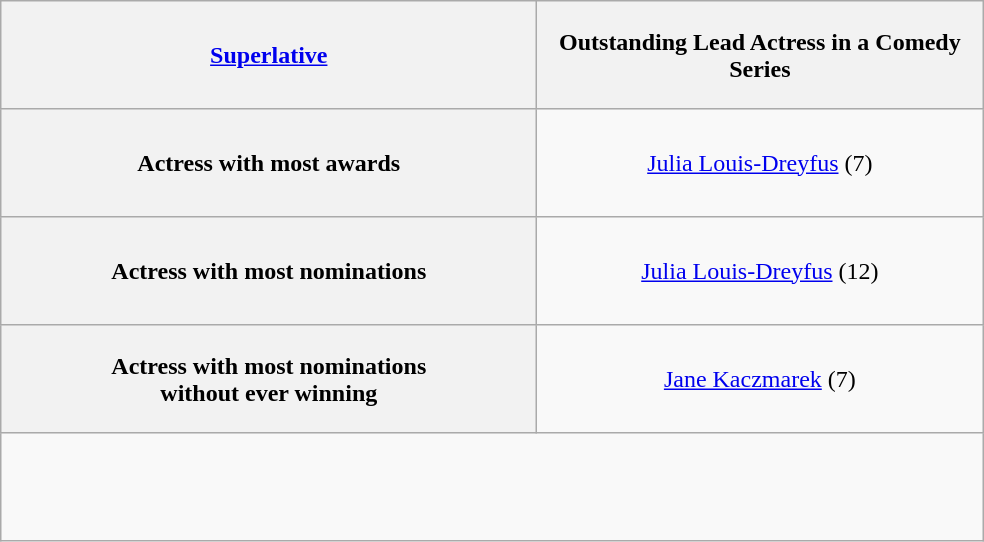<table class="wikitable" style="text-align: center">
<tr style="height:4.5em;">
<th width="350"><strong><a href='#'>Superlative</a></strong></th>
<th colspan="2" width="290"><strong> Outstanding Lead Actress in a Comedy Series</strong></th>
</tr>
<tr style="height:4.5em;">
<th width="350">Actress with most awards</th>
<td><a href='#'>Julia Louis-Dreyfus</a> (7)</td>
</tr>
<tr style="height:4.5em;">
<th>Actress with most nominations</th>
<td><a href='#'>Julia Louis-Dreyfus</a> (12)</td>
</tr>
<tr style="height:4.5em;">
<th>Actress with most nominations <br> without ever winning</th>
<td><a href='#'>Jane Kaczmarek</a> (7)</td>
</tr>
<tr style="height:4.5em;">
</tr>
</table>
